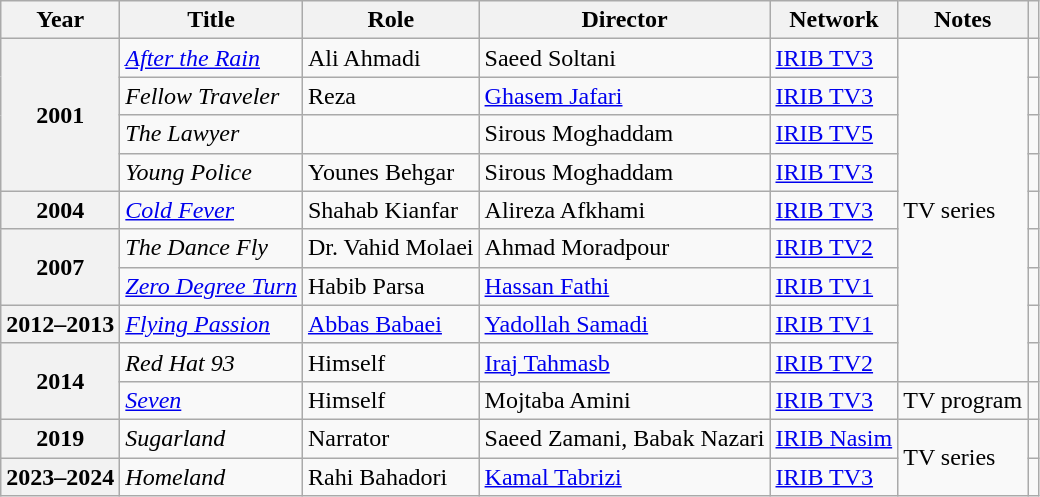<table class="wikitable plainrowheaders sortable"  style=font-size:100%>
<tr>
<th scope="col">Year</th>
<th scope="col">Title</th>
<th scope="col">Role</th>
<th scope="col">Director</th>
<th scope="col" class="unsortable">Network</th>
<th scope="col" class="unsortable">Notes</th>
<th scope="col" class="unsortable"></th>
</tr>
<tr>
<th rowspan="4" scope="row">2001</th>
<td><em><a href='#'>After the Rain</a></em></td>
<td>Ali Ahmadi</td>
<td>Saeed Soltani</td>
<td><a href='#'>IRIB TV3</a></td>
<td rowspan="9">TV series</td>
<td></td>
</tr>
<tr>
<td><em>Fellow Traveler</em></td>
<td>Reza</td>
<td><a href='#'>Ghasem Jafari</a></td>
<td><a href='#'>IRIB TV3</a></td>
<td></td>
</tr>
<tr>
<td><em>The Lawyer</em></td>
<td></td>
<td>Sirous Moghaddam</td>
<td><a href='#'>IRIB TV5</a></td>
<td></td>
</tr>
<tr>
<td><em>Young Police</em></td>
<td>Younes Behgar</td>
<td>Sirous Moghaddam</td>
<td><a href='#'>IRIB TV3</a></td>
<td></td>
</tr>
<tr>
<th scope=row>2004</th>
<td><em><a href='#'>Cold Fever</a></em></td>
<td>Shahab Kianfar</td>
<td>Alireza Afkhami</td>
<td><a href='#'>IRIB TV3</a></td>
<td></td>
</tr>
<tr>
<th scope=row rowspan="2">2007</th>
<td><em>The Dance Fly</em></td>
<td>Dr. Vahid Molaei</td>
<td>Ahmad Moradpour</td>
<td><a href='#'>IRIB TV2</a></td>
<td></td>
</tr>
<tr>
<td><em><a href='#'>Zero Degree Turn</a></em></td>
<td>Habib Parsa</td>
<td><a href='#'>Hassan Fathi</a></td>
<td><a href='#'>IRIB TV1</a></td>
<td></td>
</tr>
<tr>
<th scope=row>2012–2013</th>
<td><em><a href='#'>Flying Passion</a></em></td>
<td><a href='#'>Abbas Babaei</a></td>
<td><a href='#'>Yadollah Samadi</a></td>
<td><a href='#'>IRIB TV1</a></td>
<td></td>
</tr>
<tr>
<th scope=row rowspan="2">2014</th>
<td><em>Red Hat 93</em></td>
<td>Himself</td>
<td><a href='#'>Iraj Tahmasb</a></td>
<td><a href='#'>IRIB TV2</a></td>
<td></td>
</tr>
<tr>
<td><em><a href='#'>Seven</a></em></td>
<td>Himself</td>
<td>Mojtaba Amini</td>
<td><a href='#'>IRIB TV3</a></td>
<td>TV program</td>
<td></td>
</tr>
<tr>
<th scope=row>2019</th>
<td><em>Sugarland</em></td>
<td>Narrator</td>
<td>Saeed Zamani, Babak Nazari</td>
<td><a href='#'>IRIB Nasim</a></td>
<td rowspan="2">TV series</td>
<td></td>
</tr>
<tr>
<th scope=row>2023–2024</th>
<td><em>Homeland</em></td>
<td>Rahi Bahadori</td>
<td><a href='#'>Kamal Tabrizi</a></td>
<td><a href='#'>IRIB TV3</a></td>
<td></td>
</tr>
</table>
